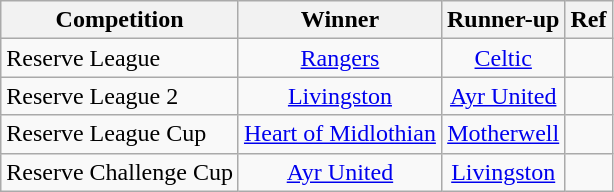<table class="wikitable" style="text-align:center">
<tr>
<th>Competition</th>
<th>Winner</th>
<th>Runner-up</th>
<th>Ref</th>
</tr>
<tr>
<td align=left>Reserve League</td>
<td><a href='#'>Rangers</a></td>
<td><a href='#'>Celtic</a></td>
<td></td>
</tr>
<tr>
<td align=left>Reserve League 2</td>
<td><a href='#'>Livingston</a></td>
<td><a href='#'>Ayr United</a></td>
<td></td>
</tr>
<tr>
<td align=left>Reserve League Cup</td>
<td><a href='#'>Heart of Midlothian</a></td>
<td><a href='#'>Motherwell</a></td>
<td></td>
</tr>
<tr>
<td align=left>Reserve Challenge Cup</td>
<td><a href='#'>Ayr United</a></td>
<td><a href='#'>Livingston</a></td>
<td></td>
</tr>
</table>
